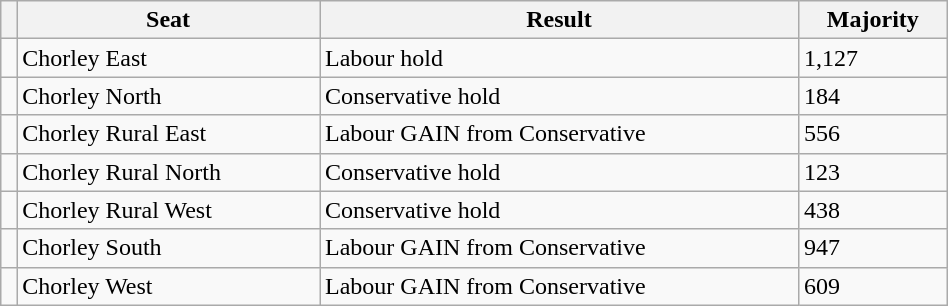<table class="wikitable" style="right; width:50%">
<tr>
<th></th>
<th>Seat</th>
<th>Result</th>
<th>Majority</th>
</tr>
<tr>
<td></td>
<td>Chorley East</td>
<td>Labour hold</td>
<td>1,127</td>
</tr>
<tr>
<td></td>
<td>Chorley North</td>
<td>Conservative hold</td>
<td>184</td>
</tr>
<tr>
<td></td>
<td>Chorley Rural East</td>
<td>Labour GAIN from Conservative</td>
<td>556</td>
</tr>
<tr>
<td></td>
<td>Chorley Rural North</td>
<td>Conservative hold</td>
<td>123</td>
</tr>
<tr>
<td></td>
<td>Chorley Rural West</td>
<td>Conservative hold</td>
<td>438</td>
</tr>
<tr>
<td></td>
<td>Chorley South</td>
<td>Labour GAIN from Conservative</td>
<td>947</td>
</tr>
<tr>
<td></td>
<td>Chorley West</td>
<td>Labour GAIN from Conservative</td>
<td>609</td>
</tr>
</table>
